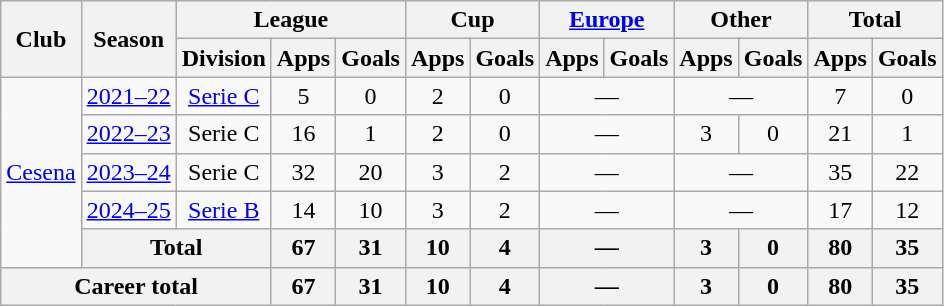<table class="wikitable" style="text-align:center">
<tr>
<th rowspan="2">Club</th>
<th rowspan="2">Season</th>
<th colspan="3">League</th>
<th colspan="2">Cup</th>
<th colspan="2"><a href='#'>Europe</a></th>
<th colspan="2">Other</th>
<th colspan="2">Total</th>
</tr>
<tr>
<th>Division</th>
<th>Apps</th>
<th>Goals</th>
<th>Apps</th>
<th>Goals</th>
<th>Apps</th>
<th>Goals</th>
<th>Apps</th>
<th>Goals</th>
<th>Apps</th>
<th>Goals</th>
</tr>
<tr>
<td rowspan="5" valign="center"><a href='#'>Cesena</a></td>
<td><a href='#'>2021–22</a></td>
<td><a href='#'>Serie C</a></td>
<td>5</td>
<td>0</td>
<td>2</td>
<td>0</td>
<td colspan="2">—</td>
<td colspan="2">—</td>
<td>7</td>
<td>0</td>
</tr>
<tr>
<td><a href='#'>2022–23</a></td>
<td>Serie C</td>
<td>16</td>
<td>1</td>
<td>2</td>
<td>0</td>
<td colspan="2">—</td>
<td>3</td>
<td>0</td>
<td>21</td>
<td>1</td>
</tr>
<tr>
<td><a href='#'>2023–24</a></td>
<td>Serie C</td>
<td>32</td>
<td>20</td>
<td>3</td>
<td>2</td>
<td colspan="2">—</td>
<td colspan="2">—</td>
<td>35</td>
<td>22</td>
</tr>
<tr>
<td><a href='#'>2024–25</a></td>
<td><a href='#'>Serie B</a></td>
<td>14</td>
<td>10</td>
<td>3</td>
<td>2</td>
<td colspan="2">—</td>
<td colspan="2">—</td>
<td>17</td>
<td>12</td>
</tr>
<tr>
<th colspan="2" valign="center">Total</th>
<th>67</th>
<th>31</th>
<th>10</th>
<th>4</th>
<th colspan="2">—</th>
<th>3</th>
<th>0</th>
<th>80</th>
<th>35</th>
</tr>
<tr>
<th colspan="3">Career total</th>
<th>67</th>
<th>31</th>
<th>10</th>
<th>4</th>
<th colspan="2">—</th>
<th>3</th>
<th>0</th>
<th>80</th>
<th>35</th>
</tr>
</table>
